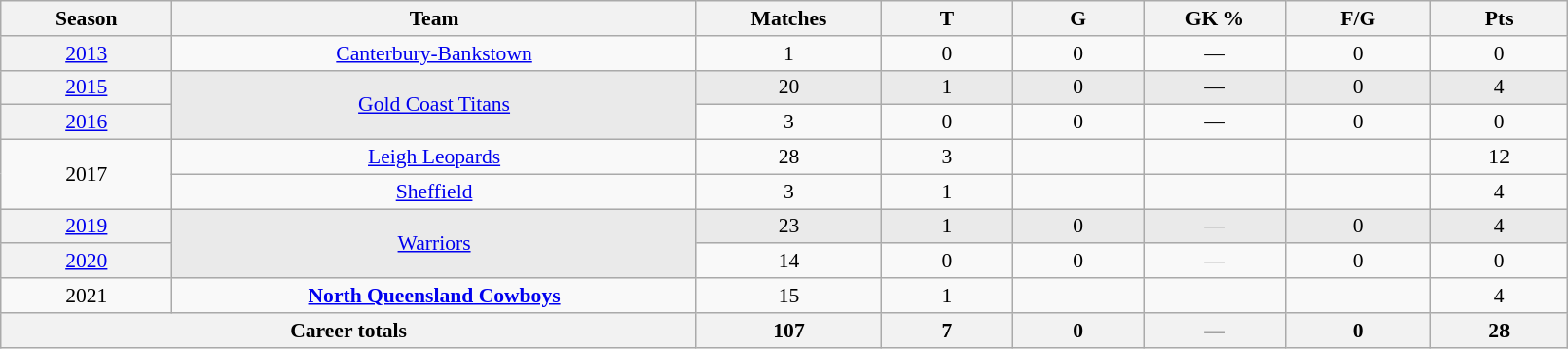<table class="wikitable sortable"  style="font-size:90%; text-align:center; width:85%;">
<tr>
<th width=2%>Season</th>
<th width=8%>Team</th>
<th width=2%>Matches</th>
<th width=2%>T</th>
<th width=2%>G</th>
<th width=2%>GK %</th>
<th width=2%>F/G</th>
<th width=2%>Pts</th>
</tr>
<tr>
<th scope="row" style="text-align:center; font-weight:normal"><a href='#'>2013</a></th>
<td style="text-align:center;"> <a href='#'>Canterbury-Bankstown</a></td>
<td>1</td>
<td>0</td>
<td>0</td>
<td>—</td>
<td>0</td>
<td>0</td>
</tr>
<tr style="background:#eaeaea;">
<th scope="row" style="text-align:center; font-weight:normal"><a href='#'>2015</a></th>
<td rowspan="2" style="text-align:center;"> <a href='#'>Gold Coast Titans</a></td>
<td>20</td>
<td>1</td>
<td>0</td>
<td>—</td>
<td>0</td>
<td>4</td>
</tr>
<tr>
<th scope="row" style="text-align:center; font-weight:normal"><a href='#'>2016</a></th>
<td>3</td>
<td>0</td>
<td>0</td>
<td>—</td>
<td>0</td>
<td>0</td>
</tr>
<tr>
<td rowspan="2">2017</td>
<td> <a href='#'>Leigh Leopards</a></td>
<td>28</td>
<td>3</td>
<td></td>
<td></td>
<td></td>
<td>12</td>
</tr>
<tr>
<td> <a href='#'>Sheffield</a></td>
<td>3</td>
<td>1</td>
<td></td>
<td></td>
<td></td>
<td>4</td>
</tr>
<tr style="background:#eaeaea;">
<th scope="row" style="text-align:center; font-weight:normal"><a href='#'>2019</a></th>
<td rowspan="2" style="text-align:center;"> <a href='#'>Warriors</a></td>
<td>23</td>
<td>1</td>
<td>0</td>
<td>—</td>
<td>0</td>
<td>4</td>
</tr>
<tr>
<th scope="row" style="text-align:center; font-weight:normal"><a href='#'>2020</a></th>
<td>14</td>
<td>0</td>
<td>0</td>
<td>—</td>
<td>0</td>
<td>0</td>
</tr>
<tr>
<td>2021</td>
<td> <strong><a href='#'>North Queensland Cowboys</a></strong></td>
<td>15</td>
<td>1</td>
<td></td>
<td></td>
<td></td>
<td>4</td>
</tr>
<tr class="sortbottom">
<th colspan="2">Career totals</th>
<th>107</th>
<th>7</th>
<th>0</th>
<th>—</th>
<th>0</th>
<th>28</th>
</tr>
</table>
